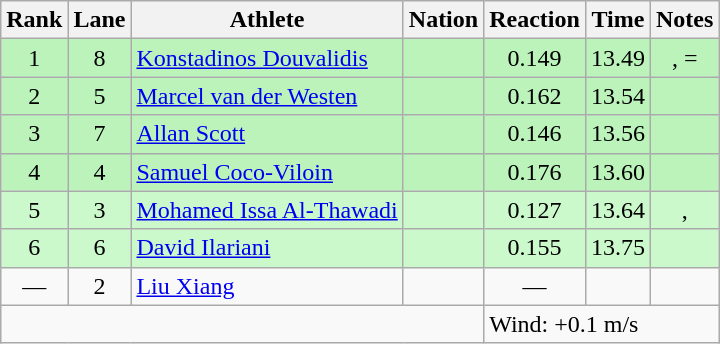<table class="wikitable sortable" style="text-align:center">
<tr>
<th>Rank</th>
<th>Lane</th>
<th>Athlete</th>
<th>Nation</th>
<th>Reaction</th>
<th>Time</th>
<th>Notes</th>
</tr>
<tr bgcolor=bbf3bb>
<td>1</td>
<td>8</td>
<td align=left><a href='#'>Konstadinos Douvalidis</a></td>
<td align=left></td>
<td>0.149</td>
<td>13.49</td>
<td>, =</td>
</tr>
<tr bgcolor=bbf3bb>
<td>2</td>
<td>5</td>
<td align=left><a href='#'>Marcel van der Westen</a></td>
<td align=left></td>
<td>0.162</td>
<td>13.54</td>
<td></td>
</tr>
<tr bgcolor=bbf3bb>
<td>3</td>
<td>7</td>
<td align=left><a href='#'>Allan Scott</a></td>
<td align=left></td>
<td>0.146</td>
<td>13.56</td>
<td></td>
</tr>
<tr bgcolor=bbf3bb>
<td>4</td>
<td>4</td>
<td align=left><a href='#'>Samuel Coco-Viloin</a></td>
<td align=left></td>
<td>0.176</td>
<td>13.60</td>
<td></td>
</tr>
<tr bgcolor=ccf9cc>
<td>5</td>
<td>3</td>
<td align=left><a href='#'>Mohamed Issa Al-Thawadi</a></td>
<td align=left></td>
<td>0.127</td>
<td>13.64</td>
<td>, </td>
</tr>
<tr bgcolor=ccf9cc>
<td>6</td>
<td>6</td>
<td align=left><a href='#'>David Ilariani</a></td>
<td align=left></td>
<td>0.155</td>
<td>13.75</td>
<td></td>
</tr>
<tr>
<td data-sort-value=7>—</td>
<td>2</td>
<td align=left><a href='#'>Liu Xiang</a></td>
<td align=left></td>
<td data-sort-value=99.99>—</td>
<td data-sort-value=99.98></td>
<td></td>
</tr>
<tr class="sortbottom">
<td colspan=4></td>
<td colspan="3" style="text-align:left;">Wind: +0.1 m/s</td>
</tr>
</table>
